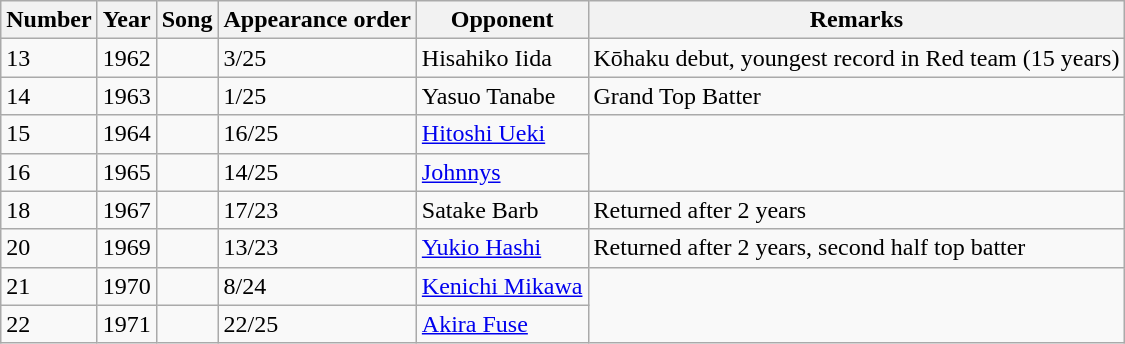<table class="wikitable">
<tr>
<th>Number</th>
<th>Year</th>
<th>Song</th>
<th>Appearance order</th>
<th>Opponent</th>
<th>Remarks</th>
</tr>
<tr>
<td>13</td>
<td>1962</td>
<td></td>
<td>3/25</td>
<td>Hisahiko Iida</td>
<td>Kōhaku debut, youngest record in Red team (15 years)</td>
</tr>
<tr>
<td>14</td>
<td>1963</td>
<td></td>
<td>1/25</td>
<td>Yasuo Tanabe</td>
<td>Grand Top Batter</td>
</tr>
<tr>
<td>15</td>
<td>1964</td>
<td></td>
<td>16/25</td>
<td><a href='#'>Hitoshi Ueki</a></td>
</tr>
<tr>
<td>16</td>
<td>1965</td>
<td></td>
<td>14/25</td>
<td><a href='#'>Johnnys</a></td>
</tr>
<tr>
<td>18</td>
<td>1967</td>
<td></td>
<td>17/23</td>
<td>Satake Barb</td>
<td>Returned after 2 years</td>
</tr>
<tr>
<td>20</td>
<td>1969</td>
<td></td>
<td>13/23</td>
<td><a href='#'>Yukio Hashi</a></td>
<td>Returned after 2 years, second half top batter</td>
</tr>
<tr>
<td>21</td>
<td>1970</td>
<td></td>
<td>8/24</td>
<td><a href='#'>Kenichi Mikawa</a></td>
</tr>
<tr>
<td>22</td>
<td>1971</td>
<td></td>
<td>22/25</td>
<td><a href='#'>Akira Fuse</a></td>
</tr>
</table>
